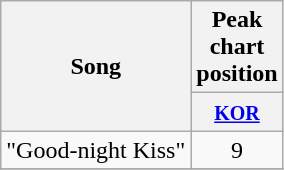<table class="wikitable sortable" style="text-align:center;">
<tr>
<th rowspan="2">Song</th>
<th colspan="1">Peak chart position</th>
</tr>
<tr>
<th width="30"><small><a href='#'>KOR</a></small><br></th>
</tr>
<tr>
<td align="left">"Good-night Kiss"</td>
<td>9</td>
</tr>
<tr>
</tr>
</table>
